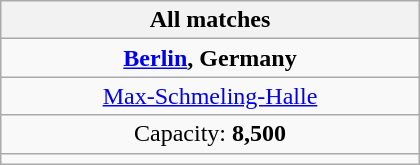<table class="wikitable" style="text-align:center" width=280>
<tr>
<th>All matches</th>
</tr>
<tr>
<td> <strong><a href='#'>Berlin</a>, Germany</strong></td>
</tr>
<tr>
<td><a href='#'>Max-Schmeling-Halle</a></td>
</tr>
<tr>
<td>Capacity: <strong>8,500</strong></td>
</tr>
<tr>
<td></td>
</tr>
</table>
